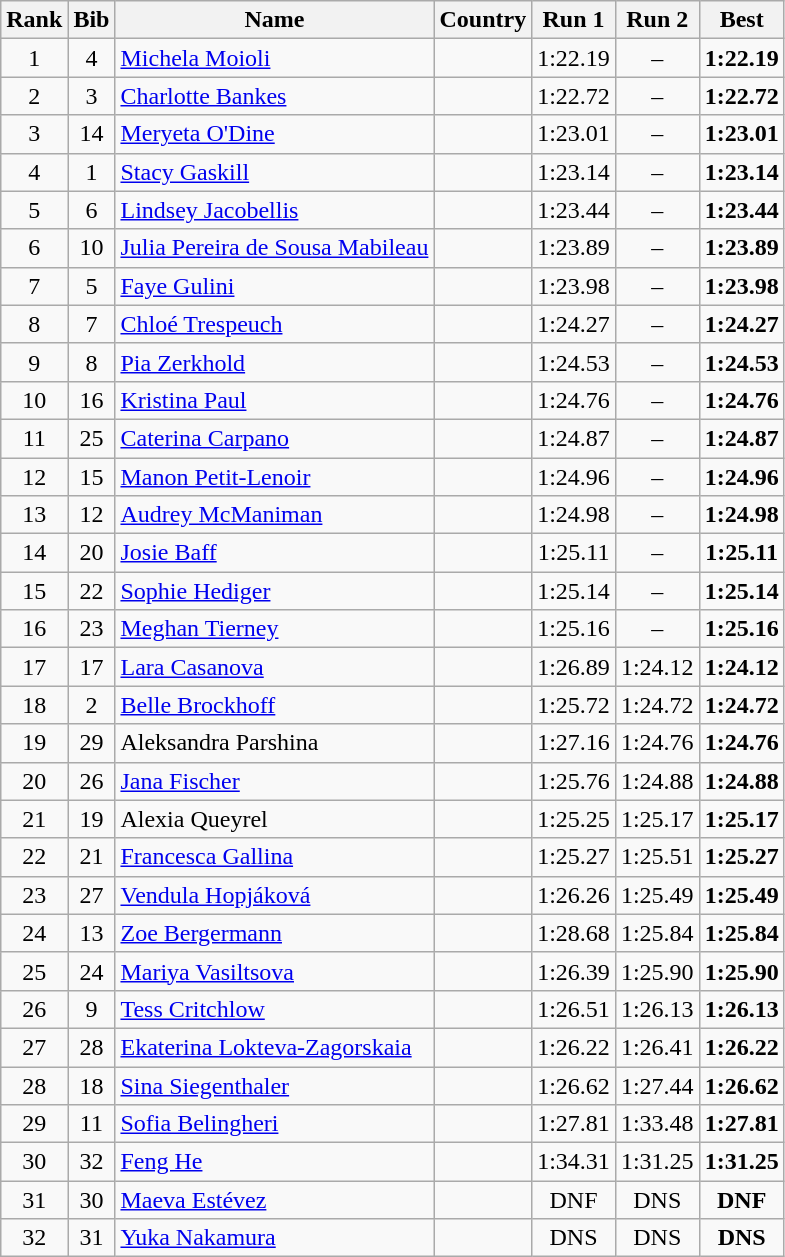<table class="wikitable sortable" style="text-align:center">
<tr>
<th>Rank</th>
<th>Bib</th>
<th>Name</th>
<th>Country</th>
<th>Run 1</th>
<th>Run 2</th>
<th>Best</th>
</tr>
<tr>
<td>1</td>
<td>4</td>
<td align=left><a href='#'>Michela Moioli</a></td>
<td align=left></td>
<td>1:22.19</td>
<td>–</td>
<td><strong>1:22.19</strong></td>
</tr>
<tr>
<td>2</td>
<td>3</td>
<td align=left><a href='#'>Charlotte Bankes</a></td>
<td align=left></td>
<td>1:22.72</td>
<td>–</td>
<td><strong>1:22.72</strong></td>
</tr>
<tr>
<td>3</td>
<td>14</td>
<td align=left><a href='#'>Meryeta O'Dine</a></td>
<td align=left></td>
<td>1:23.01</td>
<td>–</td>
<td><strong>1:23.01</strong></td>
</tr>
<tr>
<td>4</td>
<td>1</td>
<td align=left><a href='#'>Stacy Gaskill</a></td>
<td align=left></td>
<td>1:23.14</td>
<td>–</td>
<td><strong>1:23.14</strong></td>
</tr>
<tr>
<td>5</td>
<td>6</td>
<td align=left><a href='#'>Lindsey Jacobellis</a></td>
<td align=left></td>
<td>1:23.44</td>
<td>–</td>
<td><strong>1:23.44</strong></td>
</tr>
<tr>
<td>6</td>
<td>10</td>
<td align=left><a href='#'>Julia Pereira de Sousa Mabileau</a></td>
<td align=left></td>
<td>1:23.89</td>
<td>–</td>
<td><strong>1:23.89</strong></td>
</tr>
<tr>
<td>7</td>
<td>5</td>
<td align=left><a href='#'>Faye Gulini</a></td>
<td align=left></td>
<td>1:23.98</td>
<td>–</td>
<td><strong>1:23.98</strong></td>
</tr>
<tr>
<td>8</td>
<td>7</td>
<td align=left><a href='#'>Chloé Trespeuch</a></td>
<td align=left></td>
<td>1:24.27</td>
<td>–</td>
<td><strong>1:24.27</strong></td>
</tr>
<tr>
<td>9</td>
<td>8</td>
<td align=left><a href='#'>Pia Zerkhold</a></td>
<td align=left></td>
<td>1:24.53</td>
<td>–</td>
<td><strong>1:24.53</strong></td>
</tr>
<tr>
<td>10</td>
<td>16</td>
<td align=left><a href='#'>Kristina Paul</a></td>
<td align=left></td>
<td>1:24.76</td>
<td>–</td>
<td><strong>1:24.76</strong></td>
</tr>
<tr>
<td>11</td>
<td>25</td>
<td align=left><a href='#'>Caterina Carpano</a></td>
<td align=left></td>
<td>1:24.87</td>
<td>–</td>
<td><strong>1:24.87</strong></td>
</tr>
<tr>
<td>12</td>
<td>15</td>
<td align=left><a href='#'>Manon Petit-Lenoir</a></td>
<td align=left></td>
<td>1:24.96</td>
<td>–</td>
<td><strong>1:24.96</strong></td>
</tr>
<tr>
<td>13</td>
<td>12</td>
<td align=left><a href='#'>Audrey McManiman</a></td>
<td align=left></td>
<td>1:24.98</td>
<td>–</td>
<td><strong>1:24.98</strong></td>
</tr>
<tr>
<td>14</td>
<td>20</td>
<td align=left><a href='#'>Josie Baff</a></td>
<td align=left></td>
<td>1:25.11</td>
<td>–</td>
<td><strong>1:25.11</strong></td>
</tr>
<tr>
<td>15</td>
<td>22</td>
<td align=left><a href='#'>Sophie Hediger</a></td>
<td align=left></td>
<td>1:25.14</td>
<td>–</td>
<td><strong>1:25.14</strong></td>
</tr>
<tr>
<td>16</td>
<td>23</td>
<td align=left><a href='#'>Meghan Tierney</a></td>
<td align=left></td>
<td>1:25.16</td>
<td>–</td>
<td><strong>1:25.16</strong></td>
</tr>
<tr>
<td>17</td>
<td>17</td>
<td align=left><a href='#'>Lara Casanova</a></td>
<td align=left></td>
<td>1:26.89</td>
<td>1:24.12</td>
<td><strong>1:24.12</strong></td>
</tr>
<tr>
<td>18</td>
<td>2</td>
<td align=left><a href='#'>Belle Brockhoff</a></td>
<td align=left></td>
<td>1:25.72</td>
<td>1:24.72</td>
<td><strong>1:24.72</strong></td>
</tr>
<tr>
<td>19</td>
<td>29</td>
<td align=left>Aleksandra Parshina</td>
<td align=left></td>
<td>1:27.16</td>
<td>1:24.76</td>
<td><strong>1:24.76</strong></td>
</tr>
<tr>
<td>20</td>
<td>26</td>
<td align=left><a href='#'>Jana Fischer</a></td>
<td align=left></td>
<td>1:25.76</td>
<td>1:24.88</td>
<td><strong>1:24.88</strong></td>
</tr>
<tr>
<td>21</td>
<td>19</td>
<td align=left>Alexia Queyrel</td>
<td align=left></td>
<td>1:25.25</td>
<td>1:25.17</td>
<td><strong>1:25.17</strong></td>
</tr>
<tr>
<td>22</td>
<td>21</td>
<td align=left><a href='#'>Francesca Gallina</a></td>
<td align=left></td>
<td>1:25.27</td>
<td>1:25.51</td>
<td><strong>1:25.27</strong></td>
</tr>
<tr>
<td>23</td>
<td>27</td>
<td align=left><a href='#'>Vendula Hopjáková</a></td>
<td align=left></td>
<td>1:26.26</td>
<td>1:25.49</td>
<td><strong>1:25.49</strong></td>
</tr>
<tr>
<td>24</td>
<td>13</td>
<td align=left><a href='#'>Zoe Bergermann</a></td>
<td align=left></td>
<td>1:28.68</td>
<td>1:25.84</td>
<td><strong>1:25.84</strong></td>
</tr>
<tr>
<td>25</td>
<td>24</td>
<td align=left><a href='#'>Mariya Vasiltsova</a></td>
<td align=left></td>
<td>1:26.39</td>
<td>1:25.90</td>
<td><strong>1:25.90</strong></td>
</tr>
<tr>
<td>26</td>
<td>9</td>
<td align=left><a href='#'>Tess Critchlow</a></td>
<td align=left></td>
<td>1:26.51</td>
<td>1:26.13</td>
<td><strong>1:26.13</strong></td>
</tr>
<tr>
<td>27</td>
<td>28</td>
<td align=left><a href='#'>Ekaterina Lokteva-Zagorskaia</a></td>
<td align=left></td>
<td>1:26.22</td>
<td>1:26.41</td>
<td><strong>1:26.22</strong></td>
</tr>
<tr>
<td>28</td>
<td>18</td>
<td align=left><a href='#'>Sina Siegenthaler</a></td>
<td align=left></td>
<td>1:26.62</td>
<td>1:27.44</td>
<td><strong>1:26.62</strong></td>
</tr>
<tr>
<td>29</td>
<td>11</td>
<td align=left><a href='#'>Sofia Belingheri</a></td>
<td align=left></td>
<td>1:27.81</td>
<td>1:33.48</td>
<td><strong>1:27.81</strong></td>
</tr>
<tr>
<td>30</td>
<td>32</td>
<td align=left><a href='#'>Feng He</a></td>
<td align=left></td>
<td>1:34.31</td>
<td>1:31.25</td>
<td><strong>1:31.25</strong></td>
</tr>
<tr>
<td>31</td>
<td>30</td>
<td align=left><a href='#'>Maeva Estévez</a></td>
<td align=left></td>
<td>DNF</td>
<td>DNS</td>
<td><strong>DNF</strong></td>
</tr>
<tr>
<td>32</td>
<td>31</td>
<td align=left><a href='#'>Yuka Nakamura</a></td>
<td align=left></td>
<td>DNS</td>
<td>DNS</td>
<td><strong>DNS</strong></td>
</tr>
</table>
